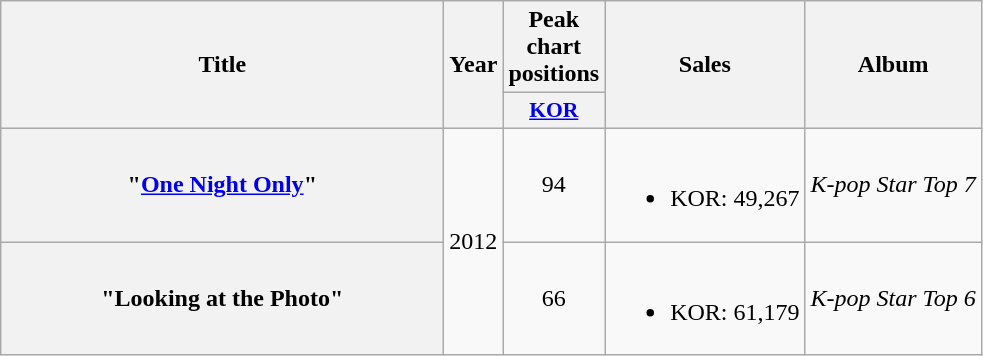<table class="wikitable plainrowheaders" style="text-align:center;">
<tr>
<th rowspan="2" scope="col" style="width:18em;">Title</th>
<th rowspan="2" scope="col">Year</th>
<th scope="col">Peak chart positions</th>
<th rowspan="2">Sales</th>
<th rowspan="2">Album</th>
</tr>
<tr>
<th scope="col" style="width:2.5em;font-size:90%;"><a href='#'>KOR</a><br></th>
</tr>
<tr>
<th scope="row">"<a href='#'>One Night Only</a>"</th>
<td rowspan="2">2012</td>
<td>94</td>
<td><br><ul><li>KOR: 49,267</li></ul></td>
<td><em>K-pop Star Top 7</em></td>
</tr>
<tr>
<th scope="row">"Looking at the Photo" </th>
<td>66</td>
<td><br><ul><li>KOR: 61,179</li></ul></td>
<td><em>K-pop Star Top 6</em></td>
</tr>
</table>
